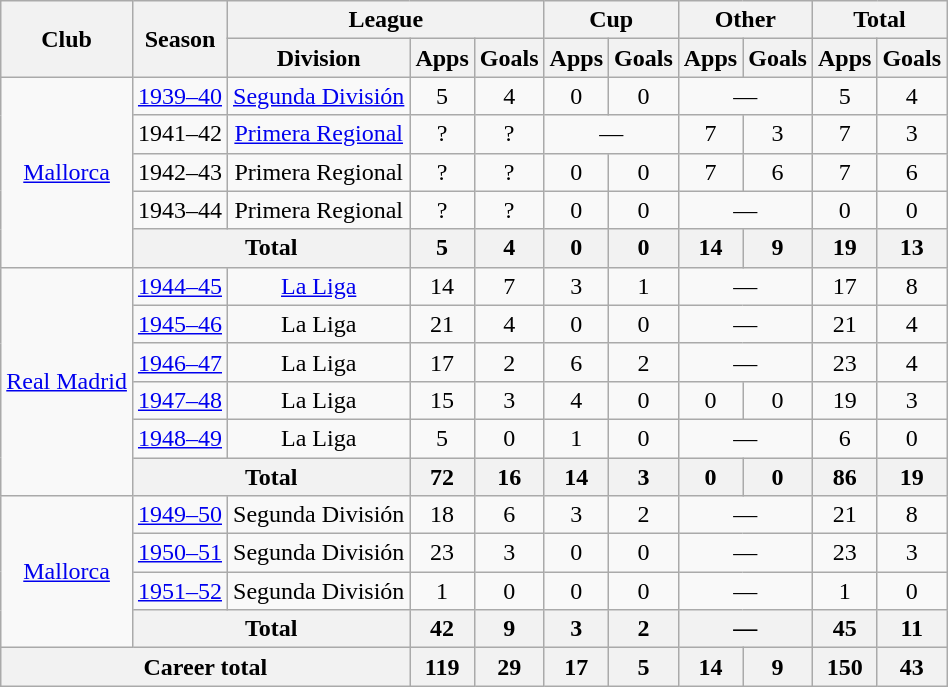<table class="wikitable" style="text-align:center;">
<tr>
<th rowspan="2">Club</th>
<th rowspan="2">Season</th>
<th colspan="3">League</th>
<th colspan="2">Cup</th>
<th colspan="2">Other</th>
<th colspan="2">Total</th>
</tr>
<tr>
<th>Division</th>
<th>Apps</th>
<th>Goals</th>
<th>Apps</th>
<th>Goals</th>
<th>Apps</th>
<th>Goals</th>
<th>Apps</th>
<th>Goals</th>
</tr>
<tr>
<td rowspan="5"><a href='#'>Mallorca</a></td>
<td><a href='#'>1939–40</a></td>
<td><a href='#'>Segunda División</a></td>
<td>5</td>
<td>4</td>
<td>0</td>
<td>0</td>
<td colspan=2>—</td>
<td>5</td>
<td>4</td>
</tr>
<tr>
<td>1941–42</td>
<td><a href='#'>Primera Regional</a></td>
<td>?</td>
<td>?</td>
<td colspan=2>—</td>
<td>7</td>
<td>3</td>
<td>7</td>
<td>3</td>
</tr>
<tr>
<td>1942–43</td>
<td>Primera Regional</td>
<td>?</td>
<td>?</td>
<td>0</td>
<td>0</td>
<td>7</td>
<td>6</td>
<td>7</td>
<td>6</td>
</tr>
<tr>
<td>1943–44</td>
<td>Primera Regional</td>
<td>?</td>
<td>?</td>
<td>0</td>
<td>0</td>
<td colspan=2>—</td>
<td>0</td>
<td>0</td>
</tr>
<tr>
<th colspan=2>Total</th>
<th>5</th>
<th>4</th>
<th>0</th>
<th>0</th>
<th>14</th>
<th>9</th>
<th>19</th>
<th>13</th>
</tr>
<tr>
<td rowspan="6"><a href='#'>Real Madrid</a></td>
<td><a href='#'>1944–45</a></td>
<td><a href='#'>La Liga</a></td>
<td>14</td>
<td>7</td>
<td>3</td>
<td>1</td>
<td colspan=2>—</td>
<td>17</td>
<td>8</td>
</tr>
<tr>
<td><a href='#'>1945–46</a></td>
<td>La Liga</td>
<td>21</td>
<td>4</td>
<td>0</td>
<td>0</td>
<td colspan=2>—</td>
<td>21</td>
<td>4</td>
</tr>
<tr>
<td><a href='#'>1946–47</a></td>
<td>La Liga</td>
<td>17</td>
<td>2</td>
<td>6</td>
<td>2</td>
<td colspan=2>—</td>
<td>23</td>
<td>4</td>
</tr>
<tr>
<td><a href='#'>1947–48</a></td>
<td>La Liga</td>
<td>15</td>
<td>3</td>
<td>4</td>
<td>0</td>
<td>0</td>
<td>0</td>
<td>19</td>
<td>3</td>
</tr>
<tr>
<td><a href='#'>1948–49</a></td>
<td>La Liga</td>
<td>5</td>
<td>0</td>
<td>1</td>
<td>0</td>
<td colspan=2>—</td>
<td>6</td>
<td>0</td>
</tr>
<tr>
<th colspan=2>Total</th>
<th>72</th>
<th>16</th>
<th>14</th>
<th>3</th>
<th>0</th>
<th>0</th>
<th>86</th>
<th>19</th>
</tr>
<tr>
<td rowspan="4"><a href='#'>Mallorca</a></td>
<td><a href='#'>1949–50</a></td>
<td>Segunda División</td>
<td>18</td>
<td>6</td>
<td>3</td>
<td>2</td>
<td colspan=2>—</td>
<td>21</td>
<td>8</td>
</tr>
<tr>
<td><a href='#'>1950–51</a></td>
<td>Segunda División</td>
<td>23</td>
<td>3</td>
<td>0</td>
<td>0</td>
<td colspan=2>—</td>
<td>23</td>
<td>3</td>
</tr>
<tr>
<td><a href='#'>1951–52</a></td>
<td>Segunda División</td>
<td>1</td>
<td>0</td>
<td>0</td>
<td>0</td>
<td colspan=2>—</td>
<td>1</td>
<td>0</td>
</tr>
<tr>
<th colspan=2>Total</th>
<th>42</th>
<th>9</th>
<th>3</th>
<th>2</th>
<th colspan=2>—</th>
<th>45</th>
<th>11</th>
</tr>
<tr>
<th colspan="3">Career total</th>
<th>119</th>
<th>29</th>
<th>17</th>
<th>5</th>
<th>14</th>
<th>9</th>
<th>150</th>
<th>43</th>
</tr>
</table>
